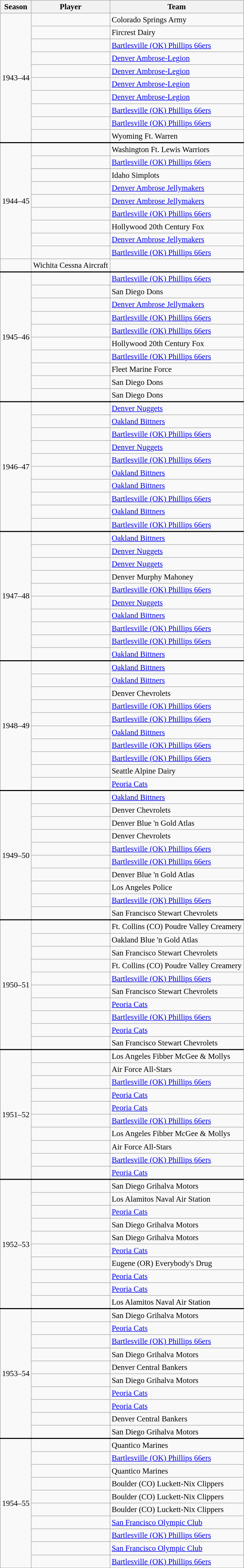<table class="wikitable"  style="font-size:95%">
<tr>
<th>Season</th>
<th>Player</th>
<th>Team</th>
</tr>
<tr align=center>
<td rowspan=10>1943–44</td>
<td></td>
<td align=left>Colorado Springs Army</td>
</tr>
<tr align=center>
<td></td>
<td align=left>Fircrest Dairy</td>
</tr>
<tr align=center>
<td></td>
<td align=left><a href='#'>Bartlesville (OK) Phillips 66ers</a></td>
</tr>
<tr align=center>
<td></td>
<td align=left><a href='#'>Denver Ambrose-Legion</a></td>
</tr>
<tr align=center>
<td></td>
<td align=left><a href='#'>Denver Ambrose-Legion</a></td>
</tr>
<tr align=center>
<td></td>
<td align=left><a href='#'>Denver Ambrose-Legion</a></td>
</tr>
<tr align=center>
<td></td>
<td align=left><a href='#'>Denver Ambrose-Legion</a></td>
</tr>
<tr align=center>
<td></td>
<td align=left><a href='#'>Bartlesville (OK) Phillips 66ers</a></td>
</tr>
<tr align=center>
<td></td>
<td align=left><a href='#'>Bartlesville (OK) Phillips 66ers</a></td>
</tr>
<tr align=center>
<td></td>
<td align=left>Wyoming Ft. Warren</td>
</tr>
<tr style="border-top:2px solid black" align=center>
<td rowspan=10>1944–45</td>
<td></td>
<td align=left>Washington Ft. Lewis Warriors</td>
</tr>
<tr align=center>
<td></td>
<td align=left><a href='#'>Bartlesville (OK) Phillips 66ers</a></td>
</tr>
<tr align=center>
</tr>
<tr align=center>
<td></td>
<td align=left>Idaho Simplots</td>
</tr>
<tr align=center>
<td></td>
<td align=left><a href='#'>Denver Ambrose Jellymakers</a></td>
</tr>
<tr align=center>
<td></td>
<td align=left><a href='#'>Denver Ambrose Jellymakers</a></td>
</tr>
<tr align=center>
<td></td>
<td align=left><a href='#'>Bartlesville (OK) Phillips 66ers</a></td>
</tr>
<tr align=center>
<td></td>
<td align=left>Hollywood 20th Century Fox</td>
</tr>
<tr align=center>
<td></td>
<td align=left><a href='#'>Denver Ambrose Jellymakers</a></td>
</tr>
<tr align=center>
<td></td>
<td align=left><a href='#'>Bartlesville (OK) Phillips 66ers</a></td>
</tr>
<tr align=center>
<td></td>
<td align=left>Wichita Cessna Aircraft</td>
</tr>
<tr style="border-top:2px solid black" align=center>
<td rowspan=10>1945–46</td>
<td></td>
<td align=left><a href='#'>Bartlesville (OK) Phillips 66ers</a></td>
</tr>
<tr align=center>
<td></td>
<td align=left>San Diego Dons</td>
</tr>
<tr align=center>
<td></td>
<td align=left><a href='#'>Denver Ambrose Jellymakers</a></td>
</tr>
<tr align=center>
<td></td>
<td align=left><a href='#'>Bartlesville (OK) Phillips 66ers</a></td>
</tr>
<tr align=center>
<td></td>
<td align=left><a href='#'>Bartlesville (OK) Phillips 66ers</a></td>
</tr>
<tr align=center>
<td></td>
<td align=left>Hollywood 20th Century Fox</td>
</tr>
<tr align=center>
<td></td>
<td align=left><a href='#'>Bartlesville (OK) Phillips 66ers</a></td>
</tr>
<tr align=center>
<td></td>
<td align=left>Fleet Marine Force</td>
</tr>
<tr align=center>
<td></td>
<td align=left>San Diego Dons</td>
</tr>
<tr align=center>
<td></td>
<td align=left>San Diego Dons</td>
</tr>
<tr style="border-top:2px solid black" align=center>
<td rowspan=10>1946–47</td>
<td></td>
<td align=left><a href='#'>Denver Nuggets</a></td>
</tr>
<tr align=center>
<td></td>
<td align=left><a href='#'>Oakland Bittners</a></td>
</tr>
<tr align=center>
<td></td>
<td align=left><a href='#'>Bartlesville (OK) Phillips 66ers</a></td>
</tr>
<tr align=center>
<td></td>
<td align=left><a href='#'>Denver Nuggets</a></td>
</tr>
<tr align=center>
<td></td>
<td align=left><a href='#'>Bartlesville (OK) Phillips 66ers</a></td>
</tr>
<tr align=center>
<td></td>
<td align=left><a href='#'>Oakland Bittners</a></td>
</tr>
<tr align=center>
<td></td>
<td align=left><a href='#'>Oakland Bittners</a></td>
</tr>
<tr align=center>
<td></td>
<td align=left><a href='#'>Bartlesville (OK) Phillips 66ers</a></td>
</tr>
<tr align=center>
<td></td>
<td align=left><a href='#'>Oakland Bittners</a></td>
</tr>
<tr align=center>
<td></td>
<td align=left><a href='#'>Bartlesville (OK) Phillips 66ers</a></td>
</tr>
<tr style="border-top:2px solid black" align=center>
<td rowspan=10>1947–48</td>
<td></td>
<td align=left><a href='#'>Oakland Bittners</a></td>
</tr>
<tr align=center>
<td></td>
<td align=left><a href='#'>Denver Nuggets</a></td>
</tr>
<tr align=center>
<td></td>
<td align=left><a href='#'>Denver Nuggets</a></td>
</tr>
<tr align=center>
<td></td>
<td align=left>Denver Murphy Mahoney</td>
</tr>
<tr align=center>
<td></td>
<td align=left><a href='#'>Bartlesville (OK) Phillips 66ers</a></td>
</tr>
<tr align=center>
<td></td>
<td align=left><a href='#'>Denver Nuggets</a></td>
</tr>
<tr align=center>
<td></td>
<td align=left><a href='#'>Oakland Bittners</a></td>
</tr>
<tr align=center>
<td></td>
<td align=left><a href='#'>Bartlesville (OK) Phillips 66ers</a></td>
</tr>
<tr align=center>
<td></td>
<td align=left><a href='#'>Bartlesville (OK) Phillips 66ers</a></td>
</tr>
<tr align=center>
<td></td>
<td align=left><a href='#'>Oakland Bittners</a></td>
</tr>
<tr style="border-top:2px solid black" align=center>
<td rowspan=10>1948–49</td>
<td></td>
<td align=left><a href='#'>Oakland Bittners</a></td>
</tr>
<tr align=center>
<td></td>
<td align=left><a href='#'>Oakland Bittners</a></td>
</tr>
<tr align=center>
<td></td>
<td align=left>Denver Chevrolets</td>
</tr>
<tr align=center>
<td></td>
<td align=left><a href='#'>Bartlesville (OK) Phillips 66ers</a></td>
</tr>
<tr align=center>
<td></td>
<td align=left><a href='#'>Bartlesville (OK) Phillips 66ers</a></td>
</tr>
<tr align=center>
<td></td>
<td align=left><a href='#'>Oakland Bittners</a></td>
</tr>
<tr align=center>
<td></td>
<td align=left><a href='#'>Bartlesville (OK) Phillips 66ers</a></td>
</tr>
<tr align=center>
<td></td>
<td align=left><a href='#'>Bartlesville (OK) Phillips 66ers</a></td>
</tr>
<tr align=center>
<td></td>
<td align=left>Seattle Alpine Dairy</td>
</tr>
<tr align=center>
<td></td>
<td align=left><a href='#'>Peoria Cats</a></td>
</tr>
<tr style="border-top:2px solid black" align=center>
<td rowspan=10>1949–50</td>
<td></td>
<td align=left><a href='#'>Oakland Bittners</a></td>
</tr>
<tr align=center>
<td></td>
<td align=left>Denver Chevrolets</td>
</tr>
<tr align=center>
<td></td>
<td align=left>Denver Blue 'n Gold Atlas</td>
</tr>
<tr align=center>
<td></td>
<td align=left>Denver Chevrolets</td>
</tr>
<tr align=center>
<td></td>
<td align=left><a href='#'>Bartlesville (OK) Phillips 66ers</a></td>
</tr>
<tr align=center>
<td></td>
<td align=left><a href='#'>Bartlesville (OK) Phillips 66ers</a></td>
</tr>
<tr align=center>
<td></td>
<td align=left>Denver Blue 'n Gold Atlas</td>
</tr>
<tr align=center>
<td></td>
<td align=left>Los Angeles Police</td>
</tr>
<tr align=center>
<td></td>
<td align=left><a href='#'>Bartlesville (OK) Phillips 66ers</a></td>
</tr>
<tr align=center>
<td></td>
<td align=left>San Francisco Stewart Chevrolets</td>
</tr>
<tr style="border-top:2px solid black" align=center>
<td rowspan=10>1950–51</td>
<td></td>
<td align=left>Ft. Collins (CO) Poudre Valley Creamery</td>
</tr>
<tr align=center>
<td></td>
<td align=left>Oakland Blue 'n Gold Atlas</td>
</tr>
<tr align=center>
<td></td>
<td align=left>San Francisco Stewart Chevrolets</td>
</tr>
<tr align=center>
<td></td>
<td align=left>Ft. Collins (CO) Poudre Valley Creamery</td>
</tr>
<tr align=center>
<td></td>
<td align=left><a href='#'>Bartlesville (OK) Phillips 66ers</a></td>
</tr>
<tr align=center>
<td></td>
<td align=left>San Francisco Stewart Chevrolets</td>
</tr>
<tr align=center>
<td></td>
<td align=left><a href='#'>Peoria Cats</a></td>
</tr>
<tr align=center>
<td></td>
<td align=left><a href='#'>Bartlesville (OK) Phillips 66ers</a></td>
</tr>
<tr align=center>
<td></td>
<td align=left><a href='#'>Peoria Cats</a></td>
</tr>
<tr align=center>
<td></td>
<td align=left>San Francisco Stewart Chevrolets</td>
</tr>
<tr style="border-top:2px solid black" align=center>
<td rowspan=10>1951–52</td>
<td></td>
<td align=left>Los Angeles Fibber McGee & Mollys</td>
</tr>
<tr align=center>
<td></td>
<td align=left>Air Force All-Stars</td>
</tr>
<tr align=center>
<td></td>
<td align=left><a href='#'>Bartlesville (OK) Phillips 66ers</a></td>
</tr>
<tr align=center>
<td></td>
<td align=left><a href='#'>Peoria Cats</a></td>
</tr>
<tr align=center>
<td></td>
<td align=left><a href='#'>Peoria Cats</a></td>
</tr>
<tr align=center>
<td></td>
<td align=left><a href='#'>Bartlesville (OK) Phillips 66ers</a></td>
</tr>
<tr align=center>
<td></td>
<td align=left>Los Angeles Fibber McGee & Mollys</td>
</tr>
<tr align=center>
<td></td>
<td align=left>Air Force All-Stars</td>
</tr>
<tr align=center>
<td></td>
<td align=left><a href='#'>Bartlesville (OK) Phillips 66ers</a></td>
</tr>
<tr align=center>
<td></td>
<td align=left><a href='#'>Peoria Cats</a></td>
</tr>
<tr style="border-top:2px solid black" align=center>
<td rowspan=10>1952–53</td>
<td></td>
<td align=left>San Diego Grihalva Motors</td>
</tr>
<tr align=center>
<td></td>
<td align=left>Los Alamitos Naval Air Station</td>
</tr>
<tr align=center>
<td></td>
<td align=left><a href='#'>Peoria Cats</a></td>
</tr>
<tr align=center>
<td></td>
<td align=left>San Diego Grihalva Motors</td>
</tr>
<tr align=center>
<td></td>
<td align=left>San Diego Grihalva Motors</td>
</tr>
<tr align=center>
<td></td>
<td align=left><a href='#'>Peoria Cats</a></td>
</tr>
<tr align=center>
<td></td>
<td align=left>Eugene (OR) Everybody's Drug</td>
</tr>
<tr align=center>
<td></td>
<td align=left><a href='#'>Peoria Cats</a></td>
</tr>
<tr align=center>
<td></td>
<td align=left><a href='#'>Peoria Cats</a></td>
</tr>
<tr align=center>
<td></td>
<td align=left>Los Alamitos Naval Air Station</td>
</tr>
<tr style="border-top:2px solid black" align=center>
<td rowspan=10>1953–54</td>
<td></td>
<td align=left>San Diego Grihalva Motors</td>
</tr>
<tr align=center>
<td></td>
<td align=left><a href='#'>Peoria Cats</a></td>
</tr>
<tr align=center>
<td></td>
<td align=left><a href='#'>Bartlesville (OK) Phillips 66ers</a></td>
</tr>
<tr align=center>
<td></td>
<td align=left>San Diego Grihalva Motors</td>
</tr>
<tr align=center>
<td></td>
<td align=left>Denver Central Bankers</td>
</tr>
<tr align=center>
<td></td>
<td align=left>San Diego Grihalva Motors</td>
</tr>
<tr align=center>
<td></td>
<td align=left><a href='#'>Peoria Cats</a></td>
</tr>
<tr align=center>
<td></td>
<td align=left><a href='#'>Peoria Cats</a></td>
</tr>
<tr align=center>
<td></td>
<td align=left>Denver Central Bankers</td>
</tr>
<tr align=center>
<td></td>
<td align=left>San Diego Grihalva Motors</td>
</tr>
<tr style="border-top:2px solid black" align=center>
<td rowspan=10>1954–55</td>
<td></td>
<td align=left>Quantico Marines</td>
</tr>
<tr align=center>
<td></td>
<td align=left><a href='#'>Bartlesville (OK) Phillips 66ers</a></td>
</tr>
<tr align=center>
<td></td>
<td align=left>Quantico Marines</td>
</tr>
<tr align=center>
<td></td>
<td align=left>Boulder (CO) Luckett-Nix Clippers</td>
</tr>
<tr align=center>
<td></td>
<td align=left>Boulder (CO) Luckett-Nix Clippers</td>
</tr>
<tr align=center>
<td></td>
<td align=left>Boulder (CO) Luckett-Nix Clippers</td>
</tr>
<tr align=center>
<td></td>
<td align=left><a href='#'>San Francisco Olympic Club</a></td>
</tr>
<tr align=center>
<td></td>
<td align=left><a href='#'>Bartlesville (OK) Phillips 66ers</a></td>
</tr>
<tr align=center>
<td></td>
<td align=left><a href='#'>San Francisco Olympic Club</a></td>
</tr>
<tr align=center>
<td></td>
<td align=left><a href='#'>Bartlesville (OK) Phillips 66ers</a></td>
</tr>
</table>
